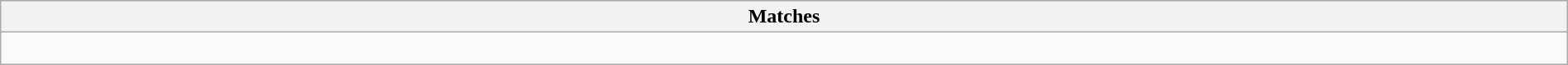<table class="wikitable collapsible collapsed" style="width:100%;">
<tr>
<th>Matches</th>
</tr>
<tr>
<td><br></td>
</tr>
</table>
